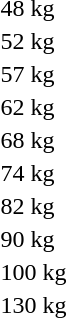<table>
<tr>
<td>48 kg<br></td>
<td></td>
<td></td>
<td></td>
</tr>
<tr>
<td>52 kg<br></td>
<td></td>
<td></td>
<td></td>
</tr>
<tr>
<td>57 kg<br></td>
<td></td>
<td></td>
<td></td>
</tr>
<tr>
<td>62 kg<br></td>
<td></td>
<td></td>
<td></td>
</tr>
<tr>
<td>68 kg<br></td>
<td></td>
<td></td>
<td></td>
</tr>
<tr>
<td>74 kg<br></td>
<td></td>
<td></td>
<td></td>
</tr>
<tr>
<td>82 kg<br></td>
<td></td>
<td></td>
<td></td>
</tr>
<tr>
<td>90 kg<br></td>
<td></td>
<td></td>
<td></td>
</tr>
<tr>
<td>100 kg<br></td>
<td></td>
<td></td>
<td></td>
</tr>
<tr>
<td>130 kg<br></td>
<td></td>
<td></td>
<td></td>
</tr>
</table>
